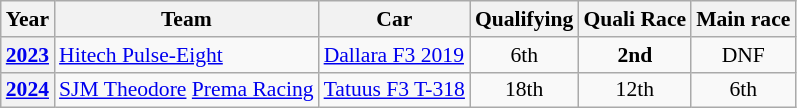<table class="wikitable" style="text-align:center; font-size:90%">
<tr>
<th>Year</th>
<th>Team</th>
<th>Car</th>
<th>Qualifying</th>
<th>Quali Race</th>
<th>Main race</th>
</tr>
<tr>
<th><a href='#'>2023</a></th>
<td align="left"> <a href='#'>Hitech Pulse-Eight</a></td>
<td align="left"><a href='#'>Dallara F3 2019</a></td>
<td>6th</td>
<td><strong>2nd</strong></td>
<td>DNF</td>
</tr>
<tr>
<th><a href='#'>2024</a></th>
<td align="left"> <a href='#'>SJM Theodore</a> <a href='#'>Prema Racing</a></td>
<td align="left"><a href='#'>Tatuus F3 T-318</a></td>
<td>18th</td>
<td>12th</td>
<td>6th</td>
</tr>
</table>
